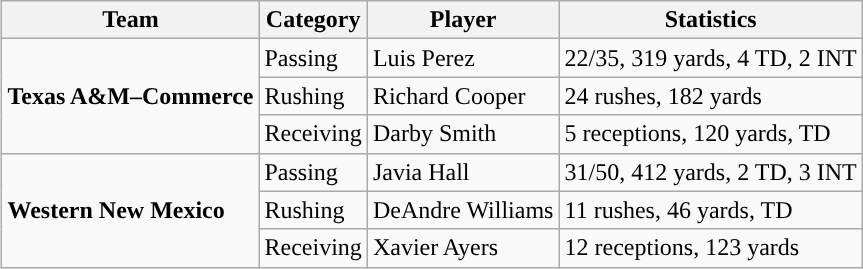<table class="wikitable" style="float: right;">
<tr>
<th>Team</th>
<th>Category</th>
<th>Player</th>
<th>Statistics</th>
</tr>
<tr>
<td rowspan=3><strong>Texas A&M–Commerce</strong></td>
<td>Passing</td>
<td>Luis Perez</td>
<td>22/35, 319 yards, 4 TD, 2 INT</td>
</tr>
<tr>
<td>Rushing</td>
<td>Richard Cooper</td>
<td>24 rushes, 182 yards</td>
</tr>
<tr>
<td>Receiving</td>
<td>Darby Smith</td>
<td>5 receptions, 120 yards, TD</td>
</tr>
<tr>
<td rowspan=3><strong>Western New Mexico</strong></td>
<td>Passing</td>
<td>Javia Hall</td>
<td>31/50, 412 yards, 2 TD, 3 INT</td>
</tr>
<tr>
<td>Rushing</td>
<td>DeAndre Williams</td>
<td>11 rushes, 46 yards, TD</td>
</tr>
<tr>
<td>Receiving</td>
<td>Xavier Ayers</td>
<td>12 receptions, 123 yards</td>
</tr>
</table>
